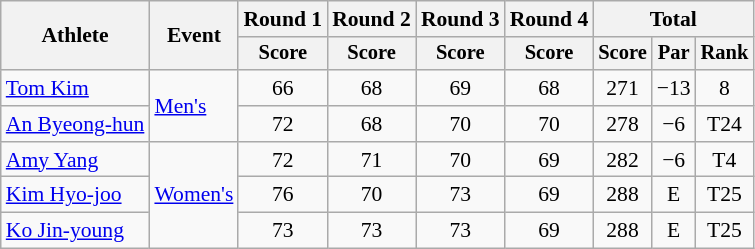<table class=wikitable style=font-size:90%;text-align:center>
<tr>
<th rowspan=2>Athlete</th>
<th rowspan=2>Event</th>
<th>Round 1</th>
<th>Round 2</th>
<th>Round 3</th>
<th>Round 4</th>
<th colspan=3>Total</th>
</tr>
<tr style=font-size:95%>
<th>Score</th>
<th>Score</th>
<th>Score</th>
<th>Score</th>
<th>Score</th>
<th>Par</th>
<th>Rank</th>
</tr>
<tr>
<td align=left><a href='#'>Tom Kim</a></td>
<td align=left rowspan=2><a href='#'>Men's</a></td>
<td>66</td>
<td>68</td>
<td>69</td>
<td>68</td>
<td>271</td>
<td>−13</td>
<td>8</td>
</tr>
<tr>
<td align=left><a href='#'>An Byeong-hun</a></td>
<td>72</td>
<td>68</td>
<td>70</td>
<td>70</td>
<td>278</td>
<td>−6</td>
<td>T24</td>
</tr>
<tr>
<td align=left><a href='#'>Amy Yang</a></td>
<td align=left rowspan=3><a href='#'>Women's</a></td>
<td>72</td>
<td>71</td>
<td>70</td>
<td>69</td>
<td>282</td>
<td>−6</td>
<td>T4</td>
</tr>
<tr>
<td align=left><a href='#'>Kim Hyo-joo</a></td>
<td>76</td>
<td>70</td>
<td>73</td>
<td>69</td>
<td>288</td>
<td>E</td>
<td>T25</td>
</tr>
<tr>
<td align=left><a href='#'>Ko Jin-young</a></td>
<td>73</td>
<td>73</td>
<td>73</td>
<td>69</td>
<td>288</td>
<td>E</td>
<td>T25</td>
</tr>
</table>
